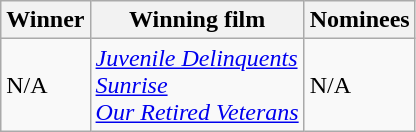<table class="wikitable">
<tr>
<th>Winner</th>
<th>Winning film</th>
<th>Nominees</th>
</tr>
<tr>
<td>N/A</td>
<td><em><a href='#'>Juvenile Delinquents</a></em><br><em><a href='#'>Sunrise</a></em><br><em><a href='#'>Our Retired Veterans</a></em></td>
<td>N/A</td>
</tr>
</table>
